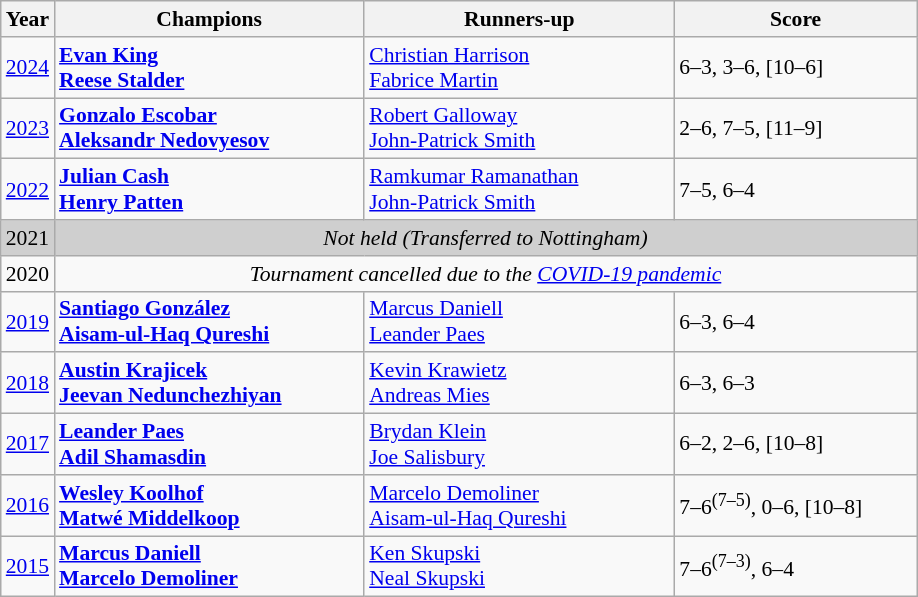<table class="wikitable" style="font-size:90%">
<tr>
<th>Year</th>
<th width="200">Champions</th>
<th width="200">Runners-up</th>
<th width="155">Score</th>
</tr>
<tr>
<td><a href='#'>2024</a></td>
<td> <strong><a href='#'>Evan King</a></strong><br> <strong><a href='#'>Reese Stalder</a></strong></td>
<td> <a href='#'>Christian Harrison</a><br> <a href='#'>Fabrice Martin</a></td>
<td>6–3, 3–6, [10–6]</td>
</tr>
<tr>
<td><a href='#'>2023</a></td>
<td> <strong><a href='#'>Gonzalo Escobar</a></strong><br> <strong><a href='#'>Aleksandr Nedovyesov</a></strong></td>
<td> <a href='#'>Robert Galloway</a><br> <a href='#'>John-Patrick Smith</a></td>
<td>2–6, 7–5, [11–9]</td>
</tr>
<tr>
<td><a href='#'>2022</a></td>
<td> <strong><a href='#'>Julian Cash</a></strong><br> <strong><a href='#'>Henry Patten</a></strong></td>
<td> <a href='#'>Ramkumar Ramanathan</a><br> <a href='#'>John-Patrick Smith</a></td>
<td>7–5, 6–4</td>
</tr>
<tr>
<td style="background:#cfcfcf">2021</td>
<td colspan=3 align=center style="background:#cfcfcf"><em>Not held (Transferred to Nottingham)</em></td>
</tr>
<tr>
<td>2020</td>
<td colspan=3 align=center><em>Tournament cancelled due to the <a href='#'>COVID-19 pandemic</a></em></td>
</tr>
<tr>
<td><a href='#'>2019</a></td>
<td> <strong><a href='#'>Santiago González</a></strong> <br>  <strong><a href='#'>Aisam-ul-Haq Qureshi</a></strong></td>
<td> <a href='#'>Marcus Daniell</a> <br>  <a href='#'>Leander Paes</a></td>
<td>6–3, 6–4</td>
</tr>
<tr>
<td><a href='#'>2018</a></td>
<td> <strong><a href='#'>Austin Krajicek</a></strong> <br>  <strong><a href='#'>Jeevan Nedunchezhiyan</a></strong></td>
<td> <a href='#'>Kevin Krawietz</a> <br>  <a href='#'>Andreas Mies</a></td>
<td>6–3, 6–3</td>
</tr>
<tr>
<td><a href='#'>2017</a></td>
<td> <strong><a href='#'>Leander Paes</a></strong> <br>  <strong><a href='#'>Adil Shamasdin</a></strong></td>
<td> <a href='#'>Brydan Klein</a> <br>  <a href='#'>Joe Salisbury</a></td>
<td>6–2, 2–6, [10–8]</td>
</tr>
<tr>
<td><a href='#'>2016</a></td>
<td> <strong><a href='#'>Wesley Koolhof</a></strong> <br>  <strong><a href='#'>Matwé Middelkoop</a></strong></td>
<td> <a href='#'>Marcelo Demoliner</a> <br>  <a href='#'>Aisam-ul-Haq Qureshi</a></td>
<td>7–6<sup>(7–5)</sup>, 0–6, [10–8]</td>
</tr>
<tr>
<td><a href='#'>2015</a></td>
<td> <strong><a href='#'>Marcus Daniell</a></strong> <br>  <strong><a href='#'>Marcelo Demoliner</a></strong></td>
<td> <a href='#'>Ken Skupski</a> <br>  <a href='#'>Neal Skupski</a></td>
<td>7–6<sup>(7–3)</sup>, 6–4</td>
</tr>
</table>
